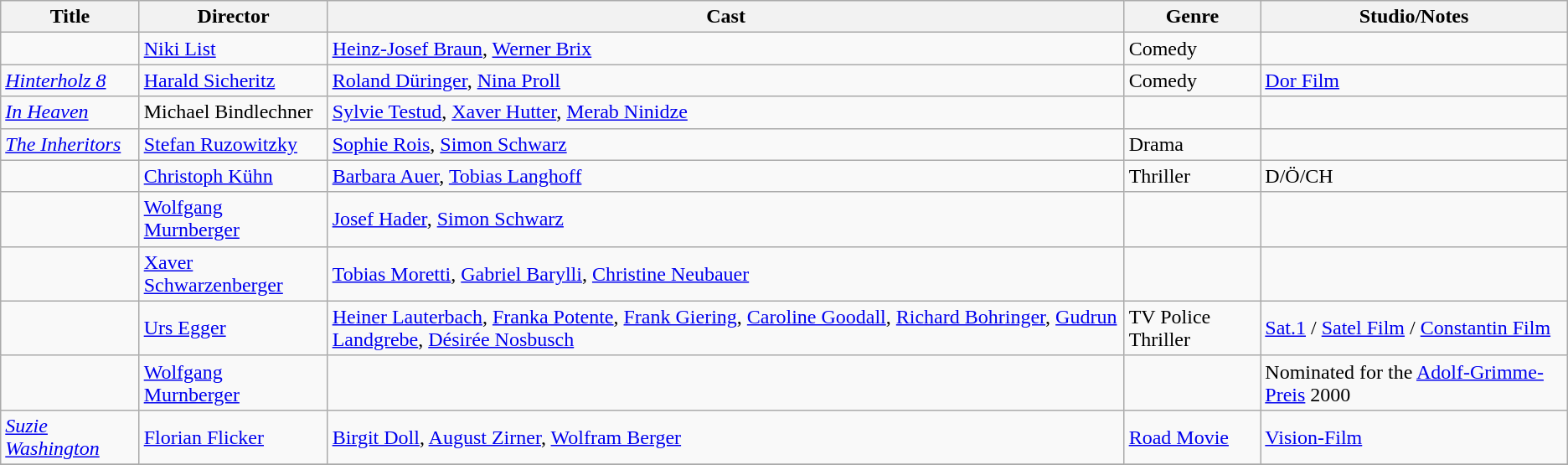<table class="wikitable">
<tr>
<th>Title</th>
<th>Director</th>
<th>Cast</th>
<th>Genre</th>
<th>Studio/Notes</th>
</tr>
<tr>
<td></td>
<td><a href='#'>Niki List</a></td>
<td><a href='#'>Heinz-Josef Braun</a>, <a href='#'>Werner Brix</a></td>
<td>Comedy</td>
<td></td>
</tr>
<tr>
<td><em><a href='#'>Hinterholz 8</a></em></td>
<td><a href='#'>Harald Sicheritz</a></td>
<td><a href='#'>Roland Düringer</a>, <a href='#'>Nina Proll</a></td>
<td>Comedy</td>
<td><a href='#'>Dor Film</a></td>
</tr>
<tr>
<td><em><a href='#'>In Heaven</a></em></td>
<td>Michael Bindlechner</td>
<td><a href='#'>Sylvie Testud</a>, <a href='#'>Xaver Hutter</a>, <a href='#'>Merab Ninidze</a></td>
<td></td>
<td></td>
</tr>
<tr>
<td><em><a href='#'>The Inheritors</a></em></td>
<td><a href='#'>Stefan Ruzowitzky</a></td>
<td><a href='#'>Sophie Rois</a>, <a href='#'>Simon Schwarz</a></td>
<td>Drama</td>
<td></td>
</tr>
<tr>
<td></td>
<td><a href='#'>Christoph Kühn</a></td>
<td><a href='#'>Barbara Auer</a>, <a href='#'>Tobias Langhoff</a></td>
<td>Thriller</td>
<td>D/Ö/CH</td>
</tr>
<tr>
<td></td>
<td><a href='#'>Wolfgang Murnberger</a></td>
<td><a href='#'>Josef Hader</a>, <a href='#'>Simon Schwarz</a></td>
<td></td>
<td></td>
</tr>
<tr>
<td><em></em></td>
<td><a href='#'>Xaver Schwarzenberger</a></td>
<td><a href='#'>Tobias Moretti</a>, <a href='#'>Gabriel Barylli</a>, <a href='#'>Christine Neubauer</a></td>
<td></td>
<td></td>
</tr>
<tr>
<td></td>
<td><a href='#'>Urs Egger</a></td>
<td><a href='#'>Heiner Lauterbach</a>, <a href='#'>Franka Potente</a>, <a href='#'>Frank Giering</a>, <a href='#'>Caroline Goodall</a>, <a href='#'>Richard Bohringer</a>, <a href='#'>Gudrun Landgrebe</a>, <a href='#'>Désirée Nosbusch</a></td>
<td>TV Police Thriller</td>
<td><a href='#'>Sat.1</a> / <a href='#'>Satel Film</a> / <a href='#'>Constantin Film</a></td>
</tr>
<tr>
<td></td>
<td><a href='#'>Wolfgang Murnberger</a></td>
<td></td>
<td></td>
<td>Nominated for the <a href='#'>Adolf-Grimme-Preis</a> 2000</td>
</tr>
<tr>
<td><em><a href='#'>Suzie Washington</a></em></td>
<td><a href='#'>Florian Flicker</a></td>
<td><a href='#'>Birgit Doll</a>, <a href='#'>August Zirner</a>, <a href='#'>Wolfram Berger</a></td>
<td><a href='#'>Road Movie</a></td>
<td><a href='#'>Vision-Film</a></td>
</tr>
<tr>
</tr>
</table>
